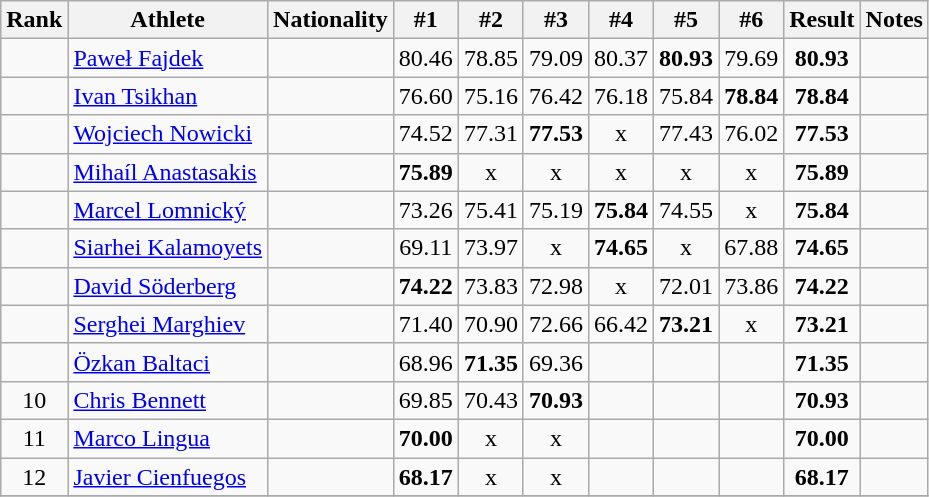<table class="wikitable sortable" style="text-align:center">
<tr>
<th>Rank</th>
<th>Athlete</th>
<th>Nationality</th>
<th>#1</th>
<th>#2</th>
<th>#3</th>
<th>#4</th>
<th>#5</th>
<th>#6</th>
<th>Result</th>
<th>Notes</th>
</tr>
<tr>
<td></td>
<td align="left"><a href='#'>Paweł Fajdek</a></td>
<td align=left></td>
<td>80.46</td>
<td>78.85</td>
<td>79.09</td>
<td>80.37</td>
<td><strong>80.93</strong></td>
<td>79.69</td>
<td><strong>80.93</strong></td>
<td></td>
</tr>
<tr>
<td></td>
<td align="left"><a href='#'>Ivan Tsikhan</a></td>
<td align=left></td>
<td>76.60</td>
<td>75.16</td>
<td>76.42</td>
<td>76.18</td>
<td>75.84</td>
<td><strong>78.84</strong></td>
<td><strong>78.84</strong></td>
<td></td>
</tr>
<tr>
<td></td>
<td align="left"><a href='#'>Wojciech Nowicki</a></td>
<td align=left></td>
<td>74.52</td>
<td>77.31</td>
<td><strong>77.53</strong></td>
<td>x</td>
<td>77.43</td>
<td>76.02</td>
<td><strong>77.53</strong></td>
<td></td>
</tr>
<tr>
<td></td>
<td align="left"><a href='#'>Mihaíl Anastasakis</a></td>
<td align=left></td>
<td><strong>75.89</strong></td>
<td>x</td>
<td>x</td>
<td>x</td>
<td>x</td>
<td>x</td>
<td><strong>75.89</strong></td>
<td></td>
</tr>
<tr>
<td></td>
<td align="left"><a href='#'>Marcel Lomnický</a></td>
<td align=left></td>
<td>73.26</td>
<td>75.41</td>
<td>75.19</td>
<td><strong>75.84</strong></td>
<td>74.55</td>
<td>x</td>
<td><strong>75.84</strong></td>
<td></td>
</tr>
<tr>
<td></td>
<td align="left"><a href='#'>Siarhei Kalamoyets</a></td>
<td align=left></td>
<td>69.11</td>
<td>73.97</td>
<td>x</td>
<td><strong>74.65</strong></td>
<td>x</td>
<td>67.88</td>
<td><strong>74.65</strong></td>
<td></td>
</tr>
<tr>
<td></td>
<td align="left"><a href='#'>David Söderberg</a></td>
<td align=left></td>
<td><strong>74.22</strong></td>
<td>73.83</td>
<td>72.98</td>
<td>x</td>
<td>72.01</td>
<td>73.86</td>
<td><strong>74.22</strong></td>
<td></td>
</tr>
<tr>
<td></td>
<td align="left"><a href='#'>Serghei Marghiev</a></td>
<td align=left></td>
<td>71.40</td>
<td>70.90</td>
<td>72.66</td>
<td>66.42</td>
<td><strong>73.21</strong></td>
<td>x</td>
<td><strong>73.21</strong></td>
<td></td>
</tr>
<tr>
<td></td>
<td align="left"><a href='#'>Özkan Baltaci</a></td>
<td align=left></td>
<td>68.96</td>
<td><strong>71.35</strong></td>
<td>69.36</td>
<td></td>
<td></td>
<td></td>
<td><strong>71.35</strong></td>
<td></td>
</tr>
<tr>
<td>10</td>
<td align="left"><a href='#'>Chris Bennett</a></td>
<td align=left></td>
<td>69.85</td>
<td>70.43</td>
<td><strong>70.93</strong></td>
<td></td>
<td></td>
<td></td>
<td><strong>70.93</strong></td>
<td></td>
</tr>
<tr>
<td>11</td>
<td align="left"><a href='#'>Marco Lingua</a></td>
<td align=left></td>
<td><strong>70.00</strong></td>
<td>x</td>
<td>x</td>
<td></td>
<td></td>
<td></td>
<td><strong>70.00</strong></td>
<td></td>
</tr>
<tr>
<td>12</td>
<td align="left"><a href='#'>Javier Cienfuegos</a></td>
<td align=left></td>
<td><strong>68.17</strong></td>
<td>x</td>
<td>x</td>
<td></td>
<td></td>
<td></td>
<td><strong>68.17</strong></td>
<td></td>
</tr>
<tr>
</tr>
</table>
